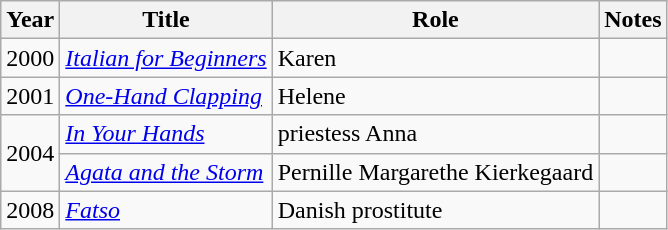<table class="wikitable sortable">
<tr>
<th>Year</th>
<th>Title</th>
<th>Role</th>
<th class="unsortable">Notes</th>
</tr>
<tr>
<td>2000</td>
<td><em><a href='#'>Italian for Beginners</a></em></td>
<td>Karen</td>
<td></td>
</tr>
<tr>
<td>2001</td>
<td><em><a href='#'>One-Hand Clapping</a></em></td>
<td>Helene</td>
<td></td>
</tr>
<tr>
<td rowspan=2>2004</td>
<td><em><a href='#'>In Your Hands</a></em></td>
<td>priestess Anna</td>
<td></td>
</tr>
<tr>
<td><em><a href='#'>Agata and the Storm</a></em></td>
<td>Pernille Margarethe Kierkegaard</td>
<td></td>
</tr>
<tr>
<td>2008</td>
<td><em><a href='#'>Fatso</a></em></td>
<td>Danish prostitute</td>
<td></td>
</tr>
</table>
